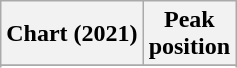<table class="wikitable sortable plainrowheaders" style="text-align:center">
<tr>
<th scope="col">Chart (2021)</th>
<th scope="col">Peak<br>position</th>
</tr>
<tr>
</tr>
<tr>
</tr>
<tr>
</tr>
<tr>
</tr>
<tr>
</tr>
<tr>
</tr>
<tr>
</tr>
<tr>
</tr>
<tr>
</tr>
<tr>
</tr>
</table>
